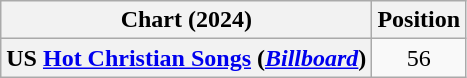<table class="wikitable sortable plainrowheaders" style="text-align:center">
<tr>
<th scope="col">Chart (2024)</th>
<th scope="col">Position</th>
</tr>
<tr>
<th scope="row">US <a href='#'>Hot Christian Songs</a> (<em><a href='#'>Billboard</a></em>)</th>
<td>56</td>
</tr>
</table>
